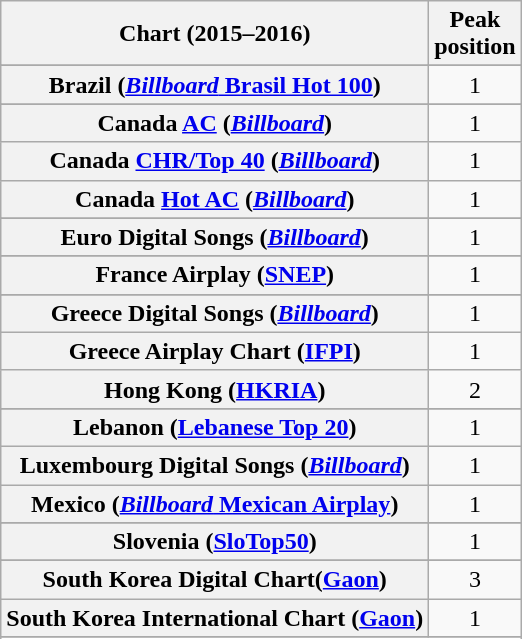<table class="wikitable sortable plainrowheaders" style="text-align:center;">
<tr>
<th scope="col">Chart (2015–2016)</th>
<th scope="col">Peak<br>position</th>
</tr>
<tr>
</tr>
<tr>
</tr>
<tr>
</tr>
<tr>
</tr>
<tr>
<th scope="row">Brazil (<a href='#'><em>Billboard</em> Brasil Hot 100</a>)</th>
<td>1</td>
</tr>
<tr>
</tr>
<tr>
<th scope="row">Canada <a href='#'>AC</a> (<a href='#'><em>Billboard</em></a>)</th>
<td>1</td>
</tr>
<tr>
<th scope="row">Canada <a href='#'>CHR/Top 40</a> (<a href='#'><em>Billboard</em></a>)</th>
<td>1</td>
</tr>
<tr>
<th scope="row">Canada <a href='#'>Hot AC</a> (<a href='#'><em>Billboard</em></a>)</th>
<td>1</td>
</tr>
<tr>
</tr>
<tr>
</tr>
<tr>
</tr>
<tr>
<th scope="row">Euro Digital Songs (<em><a href='#'>Billboard</a></em>)</th>
<td>1</td>
</tr>
<tr>
</tr>
<tr>
</tr>
<tr>
<th scope="row">France Airplay (<a href='#'>SNEP</a>)</th>
<td style="text-align:center;">1</td>
</tr>
<tr>
</tr>
<tr>
<th scope="row">Greece Digital Songs (<em><a href='#'>Billboard</a></em>)</th>
<td>1</td>
</tr>
<tr>
<th scope="row">Greece Airplay Chart (<a href='#'>IFPI</a>)</th>
<td>1</td>
</tr>
<tr>
<th scope="row">Hong Kong (<a href='#'>HKRIA</a>)</th>
<td style="text-align:center;">2</td>
</tr>
<tr>
</tr>
<tr>
</tr>
<tr>
</tr>
<tr>
</tr>
<tr>
</tr>
<tr>
</tr>
<tr>
</tr>
<tr>
<th scope="row">Lebanon (<a href='#'>Lebanese Top 20</a>)</th>
<td>1</td>
</tr>
<tr>
<th scope="row">Luxembourg Digital Songs (<em><a href='#'>Billboard</a></em>)</th>
<td>1</td>
</tr>
<tr>
<th scope="row">Mexico (<a href='#'><em>Billboard</em> Mexican Airplay</a>)</th>
<td>1</td>
</tr>
<tr>
</tr>
<tr>
</tr>
<tr>
</tr>
<tr>
</tr>
<tr>
</tr>
<tr>
</tr>
<tr>
</tr>
<tr>
</tr>
<tr>
</tr>
<tr>
</tr>
<tr>
</tr>
<tr>
<th scope="row">Slovenia (<a href='#'>SloTop50</a>)</th>
<td>1</td>
</tr>
<tr>
</tr>
<tr>
<th scope="row">South Korea Digital Chart(<a href='#'>Gaon</a>)</th>
<td>3</td>
</tr>
<tr>
<th scope="row">South Korea International Chart (<a href='#'>Gaon</a>)</th>
<td>1</td>
</tr>
<tr>
</tr>
<tr>
</tr>
<tr>
</tr>
<tr>
</tr>
<tr>
</tr>
<tr>
</tr>
<tr>
</tr>
<tr>
</tr>
<tr>
</tr>
<tr>
</tr>
<tr>
</tr>
<tr>
</tr>
<tr>
</tr>
<tr>
</tr>
<tr>
</tr>
<tr>
</tr>
</table>
